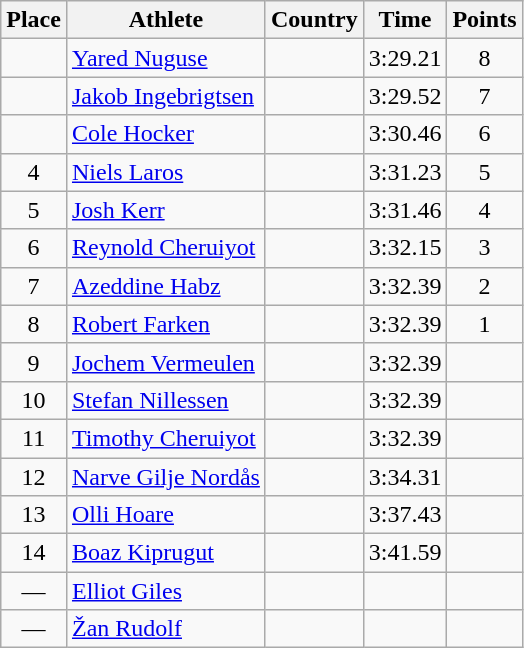<table class="wikitable mw-datatable sortable">
<tr>
<th>Place</th>
<th>Athlete</th>
<th>Country</th>
<th>Time</th>
<th>Points</th>
</tr>
<tr>
<td align=center></td>
<td><a href='#'>Yared Nuguse</a></td>
<td></td>
<td>3:29.21</td>
<td align=center>8</td>
</tr>
<tr>
<td align=center></td>
<td><a href='#'>Jakob Ingebrigtsen</a></td>
<td></td>
<td>3:29.52</td>
<td align=center>7</td>
</tr>
<tr>
<td align=center></td>
<td><a href='#'>Cole Hocker</a></td>
<td></td>
<td>3:30.46</td>
<td align=center>6</td>
</tr>
<tr>
<td align=center>4</td>
<td><a href='#'>Niels Laros</a></td>
<td></td>
<td>3:31.23</td>
<td align=center>5</td>
</tr>
<tr>
<td align=center>5</td>
<td><a href='#'>Josh Kerr</a></td>
<td></td>
<td>3:31.46</td>
<td align=center>4</td>
</tr>
<tr>
<td align=center>6</td>
<td><a href='#'>Reynold Cheruiyot</a></td>
<td></td>
<td>3:32.15</td>
<td align=center>3</td>
</tr>
<tr>
<td align=center>7</td>
<td><a href='#'>Azeddine Habz</a></td>
<td></td>
<td>3:32.39</td>
<td align=center>2</td>
</tr>
<tr>
<td align=center>8</td>
<td><a href='#'>Robert Farken</a></td>
<td></td>
<td>3:32.39</td>
<td align=center>1</td>
</tr>
<tr>
<td align=center>9</td>
<td><a href='#'>Jochem Vermeulen</a></td>
<td></td>
<td>3:32.39</td>
<td></td>
</tr>
<tr>
<td align=center>10</td>
<td><a href='#'>Stefan Nillessen</a></td>
<td></td>
<td>3:32.39</td>
<td></td>
</tr>
<tr>
<td align=center>11</td>
<td><a href='#'>Timothy Cheruiyot</a></td>
<td></td>
<td>3:32.39</td>
<td></td>
</tr>
<tr>
<td align=center>12</td>
<td><a href='#'>Narve Gilje Nordås</a></td>
<td></td>
<td>3:34.31</td>
<td></td>
</tr>
<tr>
<td align=center>13</td>
<td><a href='#'>Olli Hoare</a></td>
<td></td>
<td>3:37.43</td>
<td></td>
</tr>
<tr>
<td align=center>14</td>
<td><a href='#'>Boaz Kiprugut</a></td>
<td></td>
<td>3:41.59</td>
<td></td>
</tr>
<tr>
<td align=center>—</td>
<td><a href='#'>Elliot Giles</a></td>
<td></td>
<td></td>
<td></td>
</tr>
<tr>
<td align=center>—</td>
<td><a href='#'>Žan Rudolf</a></td>
<td></td>
<td></td>
<td></td>
</tr>
</table>
